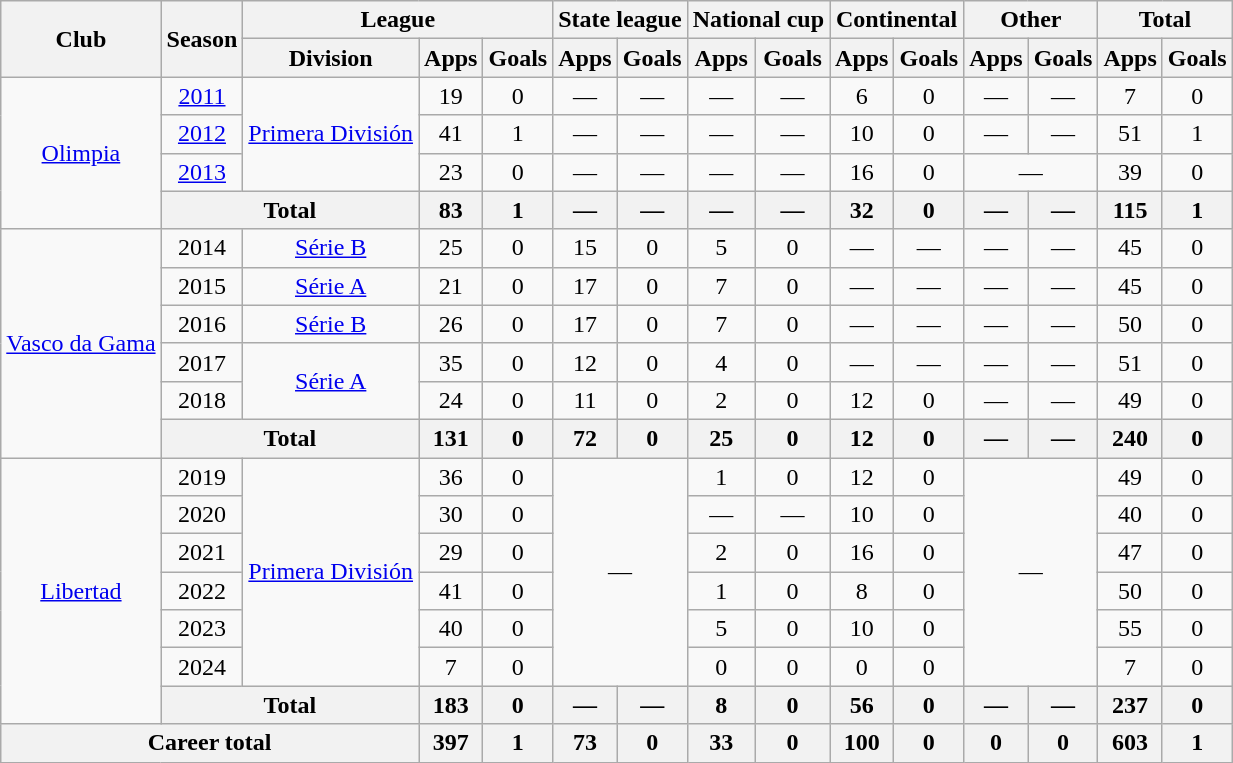<table class="wikitable" style="text-align: center;">
<tr>
<th rowspan="2">Club</th>
<th rowspan="2">Season</th>
<th colspan="3">League</th>
<th colspan="2">State league</th>
<th colspan="2">National cup</th>
<th colspan="2">Continental</th>
<th colspan="2">Other</th>
<th colspan="2">Total</th>
</tr>
<tr>
<th>Division</th>
<th>Apps</th>
<th>Goals</th>
<th>Apps</th>
<th>Goals</th>
<th>Apps</th>
<th>Goals</th>
<th>Apps</th>
<th>Goals</th>
<th>Apps</th>
<th>Goals</th>
<th>Apps</th>
<th>Goals</th>
</tr>
<tr>
<td rowspan="4" valign="center"><a href='#'>Olimpia</a></td>
<td><a href='#'>2011</a></td>
<td rowspan="3"><a href='#'>Primera División</a></td>
<td>19</td>
<td>0</td>
<td>—</td>
<td>—</td>
<td>—</td>
<td>—</td>
<td>6</td>
<td>0</td>
<td>—</td>
<td>—</td>
<td>7</td>
<td>0</td>
</tr>
<tr>
<td><a href='#'>2012</a></td>
<td>41</td>
<td>1</td>
<td>—</td>
<td>—</td>
<td>—</td>
<td>—</td>
<td>10</td>
<td>0</td>
<td>—</td>
<td>—</td>
<td>51</td>
<td>1</td>
</tr>
<tr>
<td><a href='#'>2013</a></td>
<td>23</td>
<td>0</td>
<td>—</td>
<td>—</td>
<td>—</td>
<td>—</td>
<td>16</td>
<td>0</td>
<td colspan="2">—</td>
<td>39</td>
<td>0</td>
</tr>
<tr>
<th colspan="2">Total</th>
<th>83</th>
<th>1</th>
<th>—</th>
<th>—</th>
<th>—</th>
<th>—</th>
<th>32</th>
<th>0</th>
<th>—</th>
<th>—</th>
<th>115</th>
<th>1</th>
</tr>
<tr>
<td rowspan="6" valign="center"><a href='#'>Vasco da Gama</a></td>
<td>2014</td>
<td><a href='#'>Série B</a></td>
<td>25</td>
<td>0</td>
<td>15</td>
<td>0</td>
<td>5</td>
<td>0</td>
<td>—</td>
<td>—</td>
<td>—</td>
<td>—</td>
<td>45</td>
<td>0</td>
</tr>
<tr>
<td>2015</td>
<td><a href='#'>Série A</a></td>
<td>21</td>
<td>0</td>
<td>17</td>
<td>0</td>
<td>7</td>
<td>0</td>
<td>—</td>
<td>—</td>
<td>—</td>
<td>—</td>
<td>45</td>
<td>0</td>
</tr>
<tr>
<td>2016</td>
<td><a href='#'>Série B</a></td>
<td>26</td>
<td>0</td>
<td>17</td>
<td>0</td>
<td>7</td>
<td>0</td>
<td>—</td>
<td>—</td>
<td>—</td>
<td>—</td>
<td>50</td>
<td>0</td>
</tr>
<tr>
<td>2017</td>
<td rowspan="2"><a href='#'>Série A</a></td>
<td>35</td>
<td>0</td>
<td>12</td>
<td>0</td>
<td>4</td>
<td>0</td>
<td>—</td>
<td>—</td>
<td>—</td>
<td>—</td>
<td>51</td>
<td>0</td>
</tr>
<tr>
<td>2018</td>
<td>24</td>
<td>0</td>
<td>11</td>
<td>0</td>
<td>2</td>
<td>0</td>
<td>12</td>
<td>0</td>
<td>—</td>
<td>—</td>
<td>49</td>
<td>0</td>
</tr>
<tr>
<th colspan="2">Total</th>
<th>131</th>
<th>0</th>
<th>72</th>
<th>0</th>
<th>25</th>
<th>0</th>
<th>12</th>
<th>0</th>
<th>—</th>
<th>—</th>
<th>240</th>
<th>0</th>
</tr>
<tr>
<td rowspan="7" valign="center"><a href='#'>Libertad</a></td>
<td>2019</td>
<td rowspan="6"><a href='#'>Primera División</a></td>
<td>36</td>
<td>0</td>
<td rowspan="6" colspan="2">—</td>
<td>1</td>
<td>0</td>
<td>12</td>
<td>0</td>
<td rowspan="6" colspan="2">—</td>
<td>49</td>
<td>0</td>
</tr>
<tr>
<td>2020</td>
<td>30</td>
<td>0</td>
<td>—</td>
<td>—</td>
<td>10</td>
<td>0</td>
<td>40</td>
<td>0</td>
</tr>
<tr>
<td>2021</td>
<td>29</td>
<td>0</td>
<td>2</td>
<td>0</td>
<td>16</td>
<td>0</td>
<td>47</td>
<td>0</td>
</tr>
<tr>
<td>2022</td>
<td>41</td>
<td>0</td>
<td>1</td>
<td>0</td>
<td>8</td>
<td>0</td>
<td>50</td>
<td>0</td>
</tr>
<tr>
<td>2023</td>
<td>40</td>
<td>0</td>
<td>5</td>
<td>0</td>
<td>10</td>
<td>0</td>
<td>55</td>
<td>0</td>
</tr>
<tr>
<td>2024</td>
<td>7</td>
<td>0</td>
<td>0</td>
<td>0</td>
<td>0</td>
<td>0</td>
<td>7</td>
<td>0</td>
</tr>
<tr>
<th colspan="2">Total</th>
<th>183</th>
<th>0</th>
<th>—</th>
<th>—</th>
<th>8</th>
<th>0</th>
<th>56</th>
<th>0</th>
<th>—</th>
<th>—</th>
<th>237</th>
<th>0</th>
</tr>
<tr>
<th colspan="3">Career total</th>
<th>397</th>
<th>1</th>
<th>73</th>
<th>0</th>
<th>33</th>
<th>0</th>
<th>100</th>
<th>0</th>
<th>0</th>
<th>0</th>
<th>603</th>
<th>1</th>
</tr>
</table>
